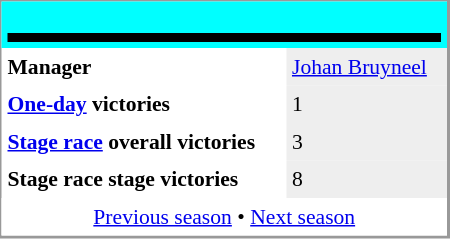<table align="right" cellpadding="4" cellspacing="0" style="margin-left:1em; width:300px; font-size:90%; border:1px solid #999; border-right-width:2px; border-bottom-width:2px; background-color:white;">
<tr>
<th colspan="2" style="background-color:cyan;"><br><table style="background:black;text-align:center;width:100%;">
<tr>
<td style="background:black;" align="center" width="100%"><span></span></td>
<td padding=15px></td>
</tr>
</table>
</th>
</tr>
<tr>
<td><strong>Manager </strong></td>
<td bgcolor=#EEEEEE><a href='#'>Johan Bruyneel</a></td>
</tr>
<tr>
<td><strong><a href='#'>One-day</a> victories</strong></td>
<td bgcolor=#EEEEEE>1</td>
</tr>
<tr>
<td><strong><a href='#'>Stage race</a> overall victories</strong></td>
<td bgcolor=#EEEEEE>3</td>
</tr>
<tr>
<td><strong>Stage race stage victories</strong></td>
<td bgcolor=#EEEEEE>8</td>
</tr>
<tr>
<td colspan="2" bgcolor="white" align="center"><a href='#'>Previous season</a> • <a href='#'>Next season</a></td>
</tr>
</table>
